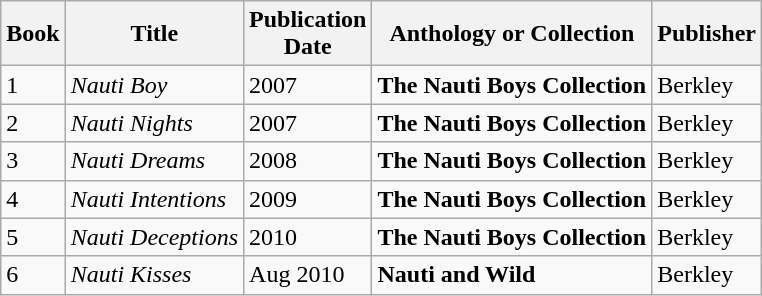<table class="wikitable">
<tr>
<th>Book<br></th>
<th>Title</th>
<th>Publication<br>Date</th>
<th>Anthology or Collection</th>
<th>Publisher</th>
</tr>
<tr>
<td>1</td>
<td><em>Nauti Boy</em></td>
<td>2007</td>
<td><strong>The Nauti Boys Collection</strong></td>
<td>Berkley</td>
</tr>
<tr>
<td>2</td>
<td><em>Nauti Nights</em></td>
<td>2007</td>
<td><strong>The Nauti Boys Collection</strong></td>
<td>Berkley</td>
</tr>
<tr>
<td>3</td>
<td><em>Nauti Dreams</em></td>
<td>2008</td>
<td><strong>The Nauti Boys Collection</strong></td>
<td>Berkley</td>
</tr>
<tr>
<td>4</td>
<td><em>Nauti Intentions</em></td>
<td>2009</td>
<td><strong>The Nauti Boys Collection</strong></td>
<td>Berkley</td>
</tr>
<tr>
<td>5</td>
<td><em>Nauti Deceptions</em></td>
<td>2010</td>
<td><strong>The Nauti Boys Collection</strong></td>
<td>Berkley</td>
</tr>
<tr>
<td>6</td>
<td><em>Nauti Kisses</em></td>
<td>Aug 2010</td>
<td><strong>Nauti and Wild</strong></td>
<td>Berkley</td>
</tr>
</table>
